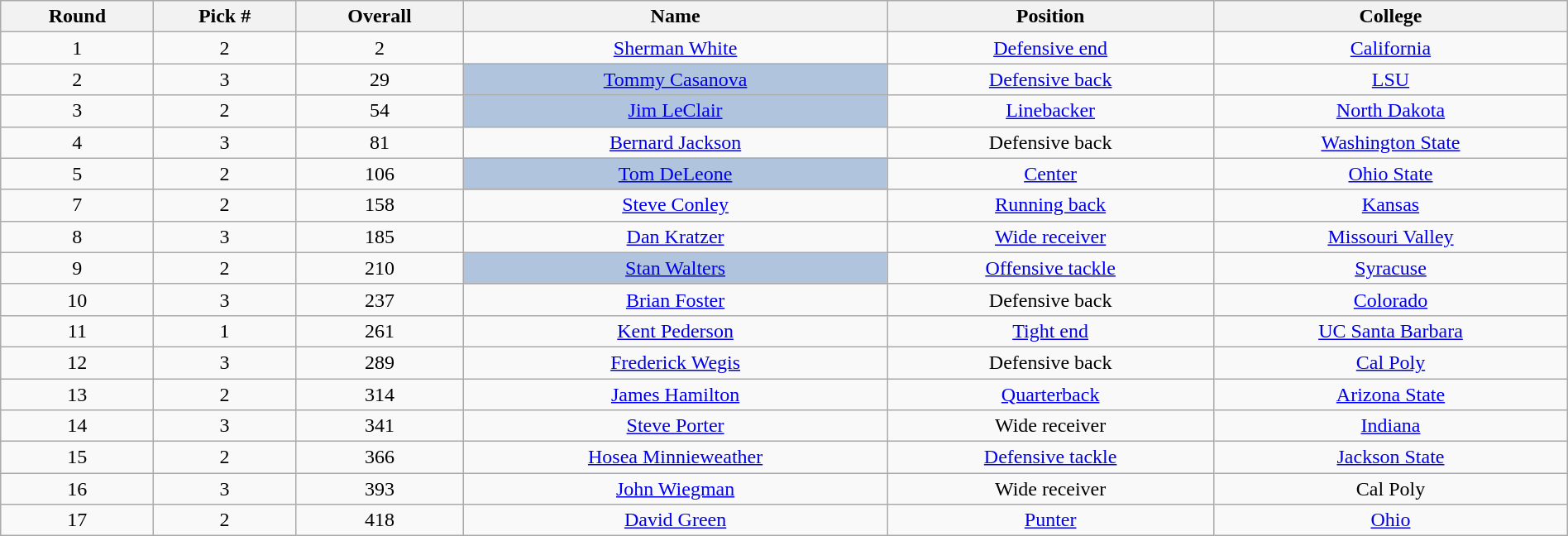<table class="wikitable sortable sortable" style="width: 100%; text-align:center">
<tr>
<th>Round</th>
<th>Pick #</th>
<th>Overall</th>
<th>Name</th>
<th>Position</th>
<th>College</th>
</tr>
<tr>
<td>1</td>
<td>2</td>
<td>2</td>
<td><a href='#'>Sherman White</a></td>
<td><a href='#'>Defensive end</a></td>
<td><a href='#'>California</a></td>
</tr>
<tr>
<td>2</td>
<td>3</td>
<td>29</td>
<td bgcolor=lightsteelblue><a href='#'>Tommy Casanova</a></td>
<td><a href='#'>Defensive back</a></td>
<td><a href='#'>LSU</a></td>
</tr>
<tr>
<td>3</td>
<td>2</td>
<td>54</td>
<td bgcolor=lightsteelblue><a href='#'>Jim LeClair</a></td>
<td><a href='#'>Linebacker</a></td>
<td><a href='#'>North Dakota</a></td>
</tr>
<tr>
<td>4</td>
<td>3</td>
<td>81</td>
<td><a href='#'>Bernard Jackson</a></td>
<td>Defensive back</td>
<td><a href='#'>Washington State</a></td>
</tr>
<tr>
<td>5</td>
<td>2</td>
<td>106</td>
<td bgcolor=lightsteelblue><a href='#'>Tom DeLeone</a></td>
<td><a href='#'>Center</a></td>
<td><a href='#'>Ohio State</a></td>
</tr>
<tr>
<td>7</td>
<td>2</td>
<td>158</td>
<td><a href='#'>Steve Conley</a></td>
<td><a href='#'>Running back</a></td>
<td><a href='#'>Kansas</a></td>
</tr>
<tr>
<td>8</td>
<td>3</td>
<td>185</td>
<td><a href='#'>Dan Kratzer</a></td>
<td><a href='#'>Wide receiver</a></td>
<td><a href='#'>Missouri Valley</a></td>
</tr>
<tr>
<td>9</td>
<td>2</td>
<td>210</td>
<td bgcolor=lightsteelblue><a href='#'>Stan Walters</a></td>
<td><a href='#'>Offensive tackle</a></td>
<td><a href='#'>Syracuse</a></td>
</tr>
<tr>
<td>10</td>
<td>3</td>
<td>237</td>
<td><a href='#'>Brian Foster</a></td>
<td>Defensive back</td>
<td><a href='#'>Colorado</a></td>
</tr>
<tr>
<td>11</td>
<td>1</td>
<td>261</td>
<td><a href='#'>Kent Pederson</a></td>
<td><a href='#'>Tight end</a></td>
<td><a href='#'>UC Santa Barbara</a></td>
</tr>
<tr>
<td>12</td>
<td>3</td>
<td>289</td>
<td><a href='#'>Frederick Wegis</a></td>
<td>Defensive back</td>
<td><a href='#'>Cal Poly</a></td>
</tr>
<tr>
<td>13</td>
<td>2</td>
<td>314</td>
<td><a href='#'>James Hamilton</a></td>
<td><a href='#'>Quarterback</a></td>
<td><a href='#'>Arizona State</a></td>
</tr>
<tr>
<td>14</td>
<td>3</td>
<td>341</td>
<td><a href='#'>Steve Porter</a></td>
<td>Wide receiver</td>
<td><a href='#'>Indiana</a></td>
</tr>
<tr>
<td>15</td>
<td>2</td>
<td>366</td>
<td><a href='#'>Hosea Minnieweather</a></td>
<td><a href='#'>Defensive tackle</a></td>
<td><a href='#'>Jackson State</a></td>
</tr>
<tr>
<td>16</td>
<td>3</td>
<td>393</td>
<td><a href='#'>John Wiegman</a></td>
<td>Wide receiver</td>
<td>Cal Poly</td>
</tr>
<tr>
<td>17</td>
<td>2</td>
<td>418</td>
<td><a href='#'>David Green</a></td>
<td><a href='#'>Punter</a></td>
<td><a href='#'>Ohio</a></td>
</tr>
</table>
